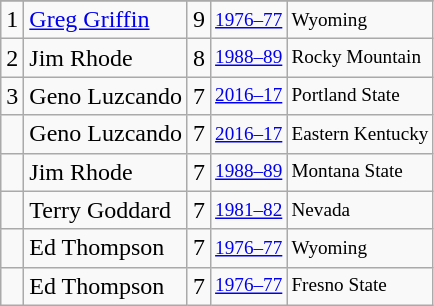<table class="wikitable">
<tr>
</tr>
<tr>
<td>1</td>
<td><a href='#'>Greg Griffin</a></td>
<td>9</td>
<td style="font-size:80%;"><a href='#'>1976–77</a></td>
<td style="font-size:80%;">Wyoming</td>
</tr>
<tr>
<td>2</td>
<td>Jim Rhode</td>
<td>8</td>
<td style="font-size:80%;"><a href='#'>1988–89</a></td>
<td style="font-size:80%;">Rocky Mountain</td>
</tr>
<tr>
<td>3</td>
<td>Geno Luzcando</td>
<td>7</td>
<td style="font-size:80%;"><a href='#'>2016–17</a></td>
<td style="font-size:80%;">Portland State</td>
</tr>
<tr>
<td></td>
<td>Geno Luzcando</td>
<td>7</td>
<td style="font-size:80%;"><a href='#'>2016–17</a></td>
<td style="font-size:80%;">Eastern Kentucky</td>
</tr>
<tr>
<td></td>
<td>Jim Rhode</td>
<td>7</td>
<td style="font-size:80%;"><a href='#'>1988–89</a></td>
<td style="font-size:80%;">Montana State</td>
</tr>
<tr>
<td></td>
<td>Terry Goddard</td>
<td>7</td>
<td style="font-size:80%;"><a href='#'>1981–82</a></td>
<td style="font-size:80%;">Nevada</td>
</tr>
<tr>
<td></td>
<td>Ed Thompson</td>
<td>7</td>
<td style="font-size:80%;"><a href='#'>1976–77</a></td>
<td style="font-size:80%;">Wyoming</td>
</tr>
<tr>
<td></td>
<td>Ed Thompson</td>
<td>7</td>
<td style="font-size:80%;"><a href='#'>1976–77</a></td>
<td style="font-size:80%;">Fresno State</td>
</tr>
</table>
